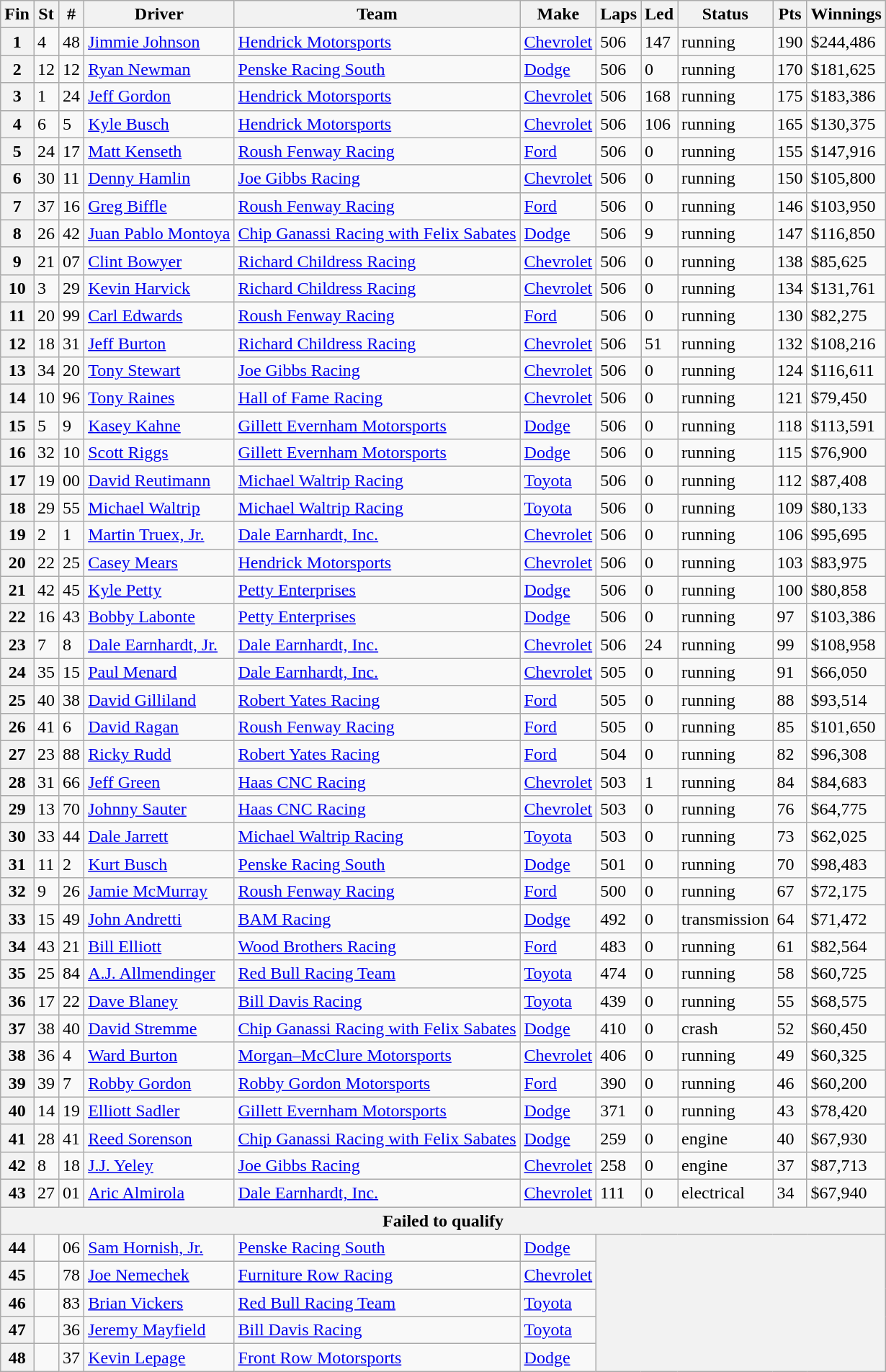<table class="wikitable sortable">
<tr>
<th>Fin</th>
<th>St</th>
<th>#</th>
<th>Driver</th>
<th>Team</th>
<th>Make</th>
<th>Laps</th>
<th>Led</th>
<th>Status</th>
<th>Pts</th>
<th>Winnings</th>
</tr>
<tr>
<th>1</th>
<td>4</td>
<td>48</td>
<td><a href='#'>Jimmie Johnson</a></td>
<td><a href='#'>Hendrick Motorsports</a></td>
<td><a href='#'>Chevrolet</a></td>
<td>506</td>
<td>147</td>
<td>running</td>
<td>190</td>
<td>$244,486</td>
</tr>
<tr>
<th>2</th>
<td>12</td>
<td>12</td>
<td><a href='#'>Ryan Newman</a></td>
<td><a href='#'>Penske Racing South</a></td>
<td><a href='#'>Dodge</a></td>
<td>506</td>
<td>0</td>
<td>running</td>
<td>170</td>
<td>$181,625</td>
</tr>
<tr>
<th>3</th>
<td>1</td>
<td>24</td>
<td><a href='#'>Jeff Gordon</a></td>
<td><a href='#'>Hendrick Motorsports</a></td>
<td><a href='#'>Chevrolet</a></td>
<td>506</td>
<td>168</td>
<td>running</td>
<td>175</td>
<td>$183,386</td>
</tr>
<tr>
<th>4</th>
<td>6</td>
<td>5</td>
<td><a href='#'>Kyle Busch</a></td>
<td><a href='#'>Hendrick Motorsports</a></td>
<td><a href='#'>Chevrolet</a></td>
<td>506</td>
<td>106</td>
<td>running</td>
<td>165</td>
<td>$130,375</td>
</tr>
<tr>
<th>5</th>
<td>24</td>
<td>17</td>
<td><a href='#'>Matt Kenseth</a></td>
<td><a href='#'>Roush Fenway Racing</a></td>
<td><a href='#'>Ford</a></td>
<td>506</td>
<td>0</td>
<td>running</td>
<td>155</td>
<td>$147,916</td>
</tr>
<tr>
<th>6</th>
<td>30</td>
<td>11</td>
<td><a href='#'>Denny Hamlin</a></td>
<td><a href='#'>Joe Gibbs Racing</a></td>
<td><a href='#'>Chevrolet</a></td>
<td>506</td>
<td>0</td>
<td>running</td>
<td>150</td>
<td>$105,800</td>
</tr>
<tr>
<th>7</th>
<td>37</td>
<td>16</td>
<td><a href='#'>Greg Biffle</a></td>
<td><a href='#'>Roush Fenway Racing</a></td>
<td><a href='#'>Ford</a></td>
<td>506</td>
<td>0</td>
<td>running</td>
<td>146</td>
<td>$103,950</td>
</tr>
<tr>
<th>8</th>
<td>26</td>
<td>42</td>
<td><a href='#'>Juan Pablo Montoya</a></td>
<td><a href='#'>Chip Ganassi Racing with Felix Sabates</a></td>
<td><a href='#'>Dodge</a></td>
<td>506</td>
<td>9</td>
<td>running</td>
<td>147</td>
<td>$116,850</td>
</tr>
<tr>
<th>9</th>
<td>21</td>
<td>07</td>
<td><a href='#'>Clint Bowyer</a></td>
<td><a href='#'>Richard Childress Racing</a></td>
<td><a href='#'>Chevrolet</a></td>
<td>506</td>
<td>0</td>
<td>running</td>
<td>138</td>
<td>$85,625</td>
</tr>
<tr>
<th>10</th>
<td>3</td>
<td>29</td>
<td><a href='#'>Kevin Harvick</a></td>
<td><a href='#'>Richard Childress Racing</a></td>
<td><a href='#'>Chevrolet</a></td>
<td>506</td>
<td>0</td>
<td>running</td>
<td>134</td>
<td>$131,761</td>
</tr>
<tr>
<th>11</th>
<td>20</td>
<td>99</td>
<td><a href='#'>Carl Edwards</a></td>
<td><a href='#'>Roush Fenway Racing</a></td>
<td><a href='#'>Ford</a></td>
<td>506</td>
<td>0</td>
<td>running</td>
<td>130</td>
<td>$82,275</td>
</tr>
<tr>
<th>12</th>
<td>18</td>
<td>31</td>
<td><a href='#'>Jeff Burton</a></td>
<td><a href='#'>Richard Childress Racing</a></td>
<td><a href='#'>Chevrolet</a></td>
<td>506</td>
<td>51</td>
<td>running</td>
<td>132</td>
<td>$108,216</td>
</tr>
<tr>
<th>13</th>
<td>34</td>
<td>20</td>
<td><a href='#'>Tony Stewart</a></td>
<td><a href='#'>Joe Gibbs Racing</a></td>
<td><a href='#'>Chevrolet</a></td>
<td>506</td>
<td>0</td>
<td>running</td>
<td>124</td>
<td>$116,611</td>
</tr>
<tr>
<th>14</th>
<td>10</td>
<td>96</td>
<td><a href='#'>Tony Raines</a></td>
<td><a href='#'>Hall of Fame Racing</a></td>
<td><a href='#'>Chevrolet</a></td>
<td>506</td>
<td>0</td>
<td>running</td>
<td>121</td>
<td>$79,450</td>
</tr>
<tr>
<th>15</th>
<td>5</td>
<td>9</td>
<td><a href='#'>Kasey Kahne</a></td>
<td><a href='#'>Gillett Evernham Motorsports</a></td>
<td><a href='#'>Dodge</a></td>
<td>506</td>
<td>0</td>
<td>running</td>
<td>118</td>
<td>$113,591</td>
</tr>
<tr>
<th>16</th>
<td>32</td>
<td>10</td>
<td><a href='#'>Scott Riggs</a></td>
<td><a href='#'>Gillett Evernham Motorsports</a></td>
<td><a href='#'>Dodge</a></td>
<td>506</td>
<td>0</td>
<td>running</td>
<td>115</td>
<td>$76,900</td>
</tr>
<tr>
<th>17</th>
<td>19</td>
<td>00</td>
<td><a href='#'>David Reutimann</a></td>
<td><a href='#'>Michael Waltrip Racing</a></td>
<td><a href='#'>Toyota</a></td>
<td>506</td>
<td>0</td>
<td>running</td>
<td>112</td>
<td>$87,408</td>
</tr>
<tr>
<th>18</th>
<td>29</td>
<td>55</td>
<td><a href='#'>Michael Waltrip</a></td>
<td><a href='#'>Michael Waltrip Racing</a></td>
<td><a href='#'>Toyota</a></td>
<td>506</td>
<td>0</td>
<td>running</td>
<td>109</td>
<td>$80,133</td>
</tr>
<tr>
<th>19</th>
<td>2</td>
<td>1</td>
<td><a href='#'>Martin Truex, Jr.</a></td>
<td><a href='#'>Dale Earnhardt, Inc.</a></td>
<td><a href='#'>Chevrolet</a></td>
<td>506</td>
<td>0</td>
<td>running</td>
<td>106</td>
<td>$95,695</td>
</tr>
<tr>
<th>20</th>
<td>22</td>
<td>25</td>
<td><a href='#'>Casey Mears</a></td>
<td><a href='#'>Hendrick Motorsports</a></td>
<td><a href='#'>Chevrolet</a></td>
<td>506</td>
<td>0</td>
<td>running</td>
<td>103</td>
<td>$83,975</td>
</tr>
<tr>
<th>21</th>
<td>42</td>
<td>45</td>
<td><a href='#'>Kyle Petty</a></td>
<td><a href='#'>Petty Enterprises</a></td>
<td><a href='#'>Dodge</a></td>
<td>506</td>
<td>0</td>
<td>running</td>
<td>100</td>
<td>$80,858</td>
</tr>
<tr>
<th>22</th>
<td>16</td>
<td>43</td>
<td><a href='#'>Bobby Labonte</a></td>
<td><a href='#'>Petty Enterprises</a></td>
<td><a href='#'>Dodge</a></td>
<td>506</td>
<td>0</td>
<td>running</td>
<td>97</td>
<td>$103,386</td>
</tr>
<tr>
<th>23</th>
<td>7</td>
<td>8</td>
<td><a href='#'>Dale Earnhardt, Jr.</a></td>
<td><a href='#'>Dale Earnhardt, Inc.</a></td>
<td><a href='#'>Chevrolet</a></td>
<td>506</td>
<td>24</td>
<td>running</td>
<td>99</td>
<td>$108,958</td>
</tr>
<tr>
<th>24</th>
<td>35</td>
<td>15</td>
<td><a href='#'>Paul Menard</a></td>
<td><a href='#'>Dale Earnhardt, Inc.</a></td>
<td><a href='#'>Chevrolet</a></td>
<td>505</td>
<td>0</td>
<td>running</td>
<td>91</td>
<td>$66,050</td>
</tr>
<tr>
<th>25</th>
<td>40</td>
<td>38</td>
<td><a href='#'>David Gilliland</a></td>
<td><a href='#'>Robert Yates Racing</a></td>
<td><a href='#'>Ford</a></td>
<td>505</td>
<td>0</td>
<td>running</td>
<td>88</td>
<td>$93,514</td>
</tr>
<tr>
<th>26</th>
<td>41</td>
<td>6</td>
<td><a href='#'>David Ragan</a></td>
<td><a href='#'>Roush Fenway Racing</a></td>
<td><a href='#'>Ford</a></td>
<td>505</td>
<td>0</td>
<td>running</td>
<td>85</td>
<td>$101,650</td>
</tr>
<tr>
<th>27</th>
<td>23</td>
<td>88</td>
<td><a href='#'>Ricky Rudd</a></td>
<td><a href='#'>Robert Yates Racing</a></td>
<td><a href='#'>Ford</a></td>
<td>504</td>
<td>0</td>
<td>running</td>
<td>82</td>
<td>$96,308</td>
</tr>
<tr>
<th>28</th>
<td>31</td>
<td>66</td>
<td><a href='#'>Jeff Green</a></td>
<td><a href='#'>Haas CNC Racing</a></td>
<td><a href='#'>Chevrolet</a></td>
<td>503</td>
<td>1</td>
<td>running</td>
<td>84</td>
<td>$84,683</td>
</tr>
<tr>
<th>29</th>
<td>13</td>
<td>70</td>
<td><a href='#'>Johnny Sauter</a></td>
<td><a href='#'>Haas CNC Racing</a></td>
<td><a href='#'>Chevrolet</a></td>
<td>503</td>
<td>0</td>
<td>running</td>
<td>76</td>
<td>$64,775</td>
</tr>
<tr>
<th>30</th>
<td>33</td>
<td>44</td>
<td><a href='#'>Dale Jarrett</a></td>
<td><a href='#'>Michael Waltrip Racing</a></td>
<td><a href='#'>Toyota</a></td>
<td>503</td>
<td>0</td>
<td>running</td>
<td>73</td>
<td>$62,025</td>
</tr>
<tr>
<th>31</th>
<td>11</td>
<td>2</td>
<td><a href='#'>Kurt Busch</a></td>
<td><a href='#'>Penske Racing South</a></td>
<td><a href='#'>Dodge</a></td>
<td>501</td>
<td>0</td>
<td>running</td>
<td>70</td>
<td>$98,483</td>
</tr>
<tr>
<th>32</th>
<td>9</td>
<td>26</td>
<td><a href='#'>Jamie McMurray</a></td>
<td><a href='#'>Roush Fenway Racing</a></td>
<td><a href='#'>Ford</a></td>
<td>500</td>
<td>0</td>
<td>running</td>
<td>67</td>
<td>$72,175</td>
</tr>
<tr>
<th>33</th>
<td>15</td>
<td>49</td>
<td><a href='#'>John Andretti</a></td>
<td><a href='#'>BAM Racing</a></td>
<td><a href='#'>Dodge</a></td>
<td>492</td>
<td>0</td>
<td>transmission</td>
<td>64</td>
<td>$71,472</td>
</tr>
<tr>
<th>34</th>
<td>43</td>
<td>21</td>
<td><a href='#'>Bill Elliott</a></td>
<td><a href='#'>Wood Brothers Racing</a></td>
<td><a href='#'>Ford</a></td>
<td>483</td>
<td>0</td>
<td>running</td>
<td>61</td>
<td>$82,564</td>
</tr>
<tr>
<th>35</th>
<td>25</td>
<td>84</td>
<td><a href='#'>A.J. Allmendinger</a></td>
<td><a href='#'>Red Bull Racing Team</a></td>
<td><a href='#'>Toyota</a></td>
<td>474</td>
<td>0</td>
<td>running</td>
<td>58</td>
<td>$60,725</td>
</tr>
<tr>
<th>36</th>
<td>17</td>
<td>22</td>
<td><a href='#'>Dave Blaney</a></td>
<td><a href='#'>Bill Davis Racing</a></td>
<td><a href='#'>Toyota</a></td>
<td>439</td>
<td>0</td>
<td>running</td>
<td>55</td>
<td>$68,575</td>
</tr>
<tr>
<th>37</th>
<td>38</td>
<td>40</td>
<td><a href='#'>David Stremme</a></td>
<td><a href='#'>Chip Ganassi Racing with Felix Sabates</a></td>
<td><a href='#'>Dodge</a></td>
<td>410</td>
<td>0</td>
<td>crash</td>
<td>52</td>
<td>$60,450</td>
</tr>
<tr>
<th>38</th>
<td>36</td>
<td>4</td>
<td><a href='#'>Ward Burton</a></td>
<td><a href='#'>Morgan–McClure Motorsports</a></td>
<td><a href='#'>Chevrolet</a></td>
<td>406</td>
<td>0</td>
<td>running</td>
<td>49</td>
<td>$60,325</td>
</tr>
<tr>
<th>39</th>
<td>39</td>
<td>7</td>
<td><a href='#'>Robby Gordon</a></td>
<td><a href='#'>Robby Gordon Motorsports</a></td>
<td><a href='#'>Ford</a></td>
<td>390</td>
<td>0</td>
<td>running</td>
<td>46</td>
<td>$60,200</td>
</tr>
<tr>
<th>40</th>
<td>14</td>
<td>19</td>
<td><a href='#'>Elliott Sadler</a></td>
<td><a href='#'>Gillett Evernham Motorsports</a></td>
<td><a href='#'>Dodge</a></td>
<td>371</td>
<td>0</td>
<td>running</td>
<td>43</td>
<td>$78,420</td>
</tr>
<tr>
<th>41</th>
<td>28</td>
<td>41</td>
<td><a href='#'>Reed Sorenson</a></td>
<td><a href='#'>Chip Ganassi Racing with Felix Sabates</a></td>
<td><a href='#'>Dodge</a></td>
<td>259</td>
<td>0</td>
<td>engine</td>
<td>40</td>
<td>$67,930</td>
</tr>
<tr>
<th>42</th>
<td>8</td>
<td>18</td>
<td><a href='#'>J.J. Yeley</a></td>
<td><a href='#'>Joe Gibbs Racing</a></td>
<td><a href='#'>Chevrolet</a></td>
<td>258</td>
<td>0</td>
<td>engine</td>
<td>37</td>
<td>$87,713</td>
</tr>
<tr>
<th>43</th>
<td>27</td>
<td>01</td>
<td><a href='#'>Aric Almirola</a></td>
<td><a href='#'>Dale Earnhardt, Inc.</a></td>
<td><a href='#'>Chevrolet</a></td>
<td>111</td>
<td>0</td>
<td>electrical</td>
<td>34</td>
<td>$67,940</td>
</tr>
<tr>
<th colspan="11">Failed to qualify</th>
</tr>
<tr>
<th>44</th>
<td></td>
<td>06</td>
<td><a href='#'>Sam Hornish, Jr.</a></td>
<td><a href='#'>Penske Racing South</a></td>
<td><a href='#'>Dodge</a></td>
<th colspan="5" rowspan="5"></th>
</tr>
<tr>
<th>45</th>
<td></td>
<td>78</td>
<td><a href='#'>Joe Nemechek</a></td>
<td><a href='#'>Furniture Row Racing</a></td>
<td><a href='#'>Chevrolet</a></td>
</tr>
<tr>
<th>46</th>
<td></td>
<td>83</td>
<td><a href='#'>Brian Vickers</a></td>
<td><a href='#'>Red Bull Racing Team</a></td>
<td><a href='#'>Toyota</a></td>
</tr>
<tr>
<th>47</th>
<td></td>
<td>36</td>
<td><a href='#'>Jeremy Mayfield</a></td>
<td><a href='#'>Bill Davis Racing</a></td>
<td><a href='#'>Toyota</a></td>
</tr>
<tr>
<th>48</th>
<td></td>
<td>37</td>
<td><a href='#'>Kevin Lepage</a></td>
<td><a href='#'>Front Row Motorsports</a></td>
<td><a href='#'>Dodge</a></td>
</tr>
</table>
